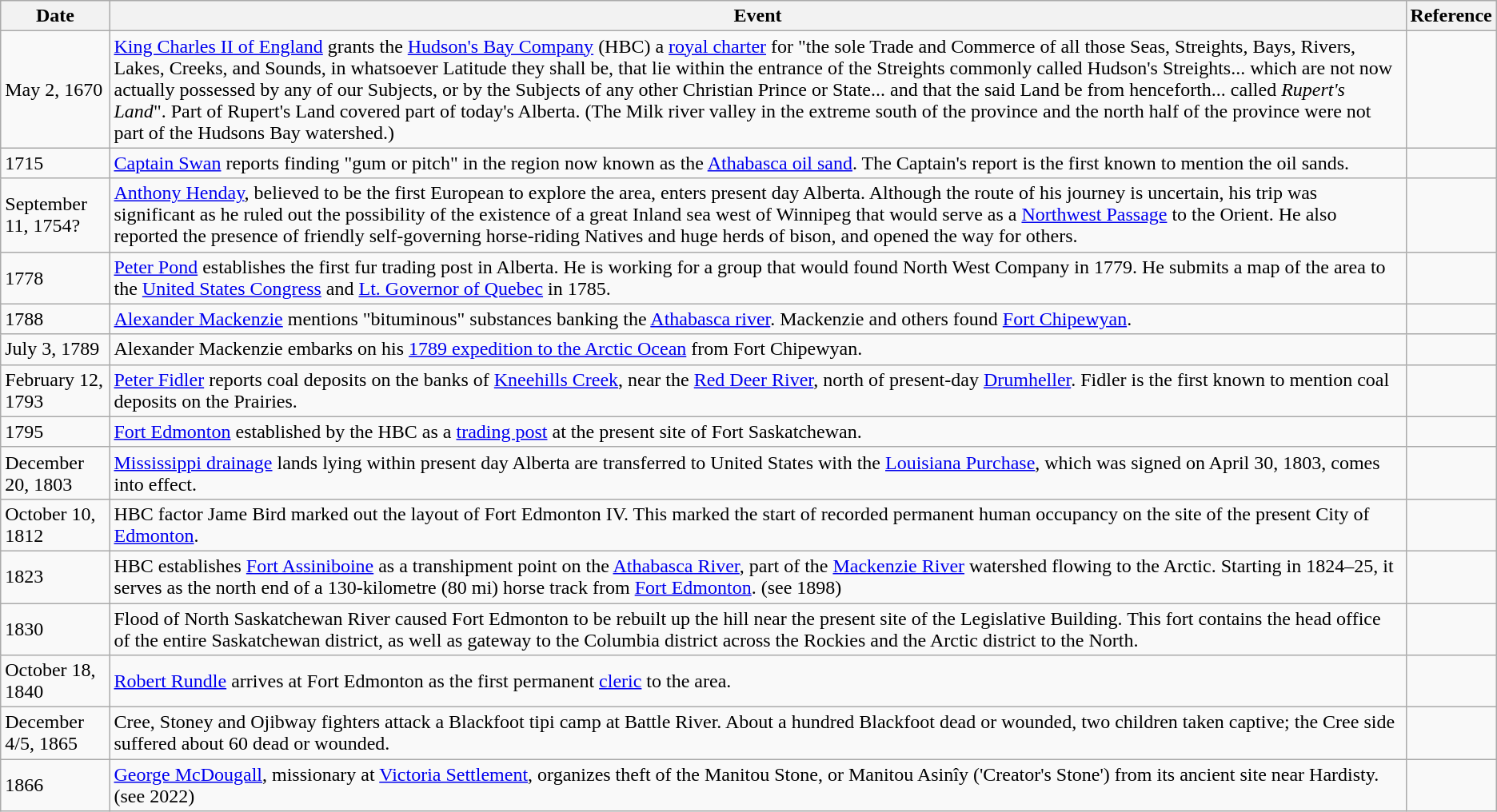<table class="wikitable sortable">
<tr>
<th>Date</th>
<th>Event</th>
<th>Reference</th>
</tr>
<tr>
<td>May 2, 1670</td>
<td><a href='#'>King Charles II of England</a> grants the <a href='#'>Hudson's Bay Company</a> (HBC) a <a href='#'>royal charter</a> for "the sole Trade and Commerce of all those Seas, Streights, Bays, Rivers, Lakes, Creeks, and Sounds, in whatsoever Latitude they shall be, that lie within the entrance of the Streights commonly called Hudson's Streights... which are not now actually possessed by any of our Subjects, or by the Subjects of any other Christian Prince or State... and that the said Land be from henceforth... called <em>Rupert's Land</em>". Part of Rupert's Land covered part of today's Alberta. (The Milk river valley in the extreme south of the province and the north half of the province were not part of the Hudsons Bay watershed.)</td>
<td></td>
</tr>
<tr>
<td>1715</td>
<td><a href='#'>Captain Swan</a> reports finding "gum or pitch" in the region now known as the <a href='#'>Athabasca oil sand</a>. The Captain's report is the first known to mention the oil sands.</td>
<td></td>
</tr>
<tr>
<td>September 11, 1754?</td>
<td><a href='#'>Anthony Henday</a>, believed to be the first European to explore the area, enters present day Alberta. Although the route of his journey is uncertain,  his trip was significant as he ruled out the possibility of the existence of a great Inland sea west of Winnipeg that would serve as a <a href='#'>Northwest Passage</a> to the Orient. He also reported the presence of friendly self-governing horse-riding Natives and huge herds of bison, and opened the way for others.</td>
<td></td>
</tr>
<tr>
<td>1778</td>
<td><a href='#'>Peter Pond</a> establishes the first fur trading post in Alberta. He is working for a group that would found North West Company in 1779. He submits a map of the area to the <a href='#'>United States Congress</a> and <a href='#'>Lt. Governor of Quebec</a> in 1785.</td>
<td></td>
</tr>
<tr>
<td>1788</td>
<td><a href='#'>Alexander Mackenzie</a> mentions "bituminous" substances banking the <a href='#'>Athabasca river</a>. Mackenzie and others found <a href='#'>Fort Chipewyan</a>.</td>
<td></td>
</tr>
<tr>
<td>July 3, 1789</td>
<td>Alexander Mackenzie embarks on his <a href='#'>1789 expedition to the Arctic Ocean</a> from Fort Chipewyan.</td>
<td></td>
</tr>
<tr>
<td>February 12, 1793</td>
<td><a href='#'>Peter Fidler</a> reports coal deposits on the banks of <a href='#'>Kneehills Creek</a>, near the <a href='#'>Red Deer River</a>, north of present-day <a href='#'>Drumheller</a>. Fidler is the first known to mention coal deposits on the Prairies.</td>
<td></td>
</tr>
<tr>
<td>1795</td>
<td><a href='#'>Fort Edmonton</a> established by the HBC as a <a href='#'>trading post</a> at the present site of Fort Saskatchewan.</td>
<td></td>
</tr>
<tr>
<td>December 20, 1803</td>
<td><a href='#'>Mississippi drainage</a> lands lying within present day Alberta are transferred to United States with the <a href='#'>Louisiana Purchase</a>, which was signed on April 30, 1803, comes into effect.</td>
<td></td>
</tr>
<tr>
<td>October 10, 1812</td>
<td>HBC factor Jame Bird marked out the layout of Fort Edmonton IV. This marked the start of recorded permanent human occupancy on the site of the present City of <a href='#'>Edmonton</a>.</td>
<td></td>
</tr>
<tr>
<td>1823</td>
<td>HBC establishes <a href='#'>Fort Assiniboine</a> as a transhipment point on the <a href='#'>Athabasca River</a>, part of the <a href='#'>Mackenzie River</a> watershed flowing to the Arctic. Starting in 1824–25, it serves as the north end of a 130-kilometre (80 mi) horse track from <a href='#'>Fort Edmonton</a>. (see 1898)</td>
<td></td>
</tr>
<tr>
<td>1830</td>
<td>Flood of North Saskatchewan River caused Fort Edmonton to be rebuilt up the hill near the present site of the Legislative Building. This fort contains the head office of the entire Saskatchewan district, as well as gateway to the Columbia district across the Rockies and the Arctic district to the North.</td>
<td></td>
</tr>
<tr>
<td>October 18, 1840</td>
<td><a href='#'>Robert Rundle</a> arrives at Fort Edmonton as the first permanent <a href='#'>cleric</a> to the area.</td>
<td></td>
</tr>
<tr>
<td>December 4/5, 1865</td>
<td>Cree, Stoney and Ojibway fighters attack a Blackfoot tipi camp at Battle River. About a hundred Blackfoot dead or wounded, two children taken captive; the Cree side suffered about 60 dead or wounded.</td>
<td></td>
</tr>
<tr>
<td>1866</td>
<td><a href='#'>George McDougall</a>, missionary at <a href='#'>Victoria Settlement</a>, organizes theft of the Manitou Stone, or Manitou Asinîy ('Creator's Stone') from its ancient site near Hardisty. (see 2022)</td>
<td></td>
</tr>
</table>
